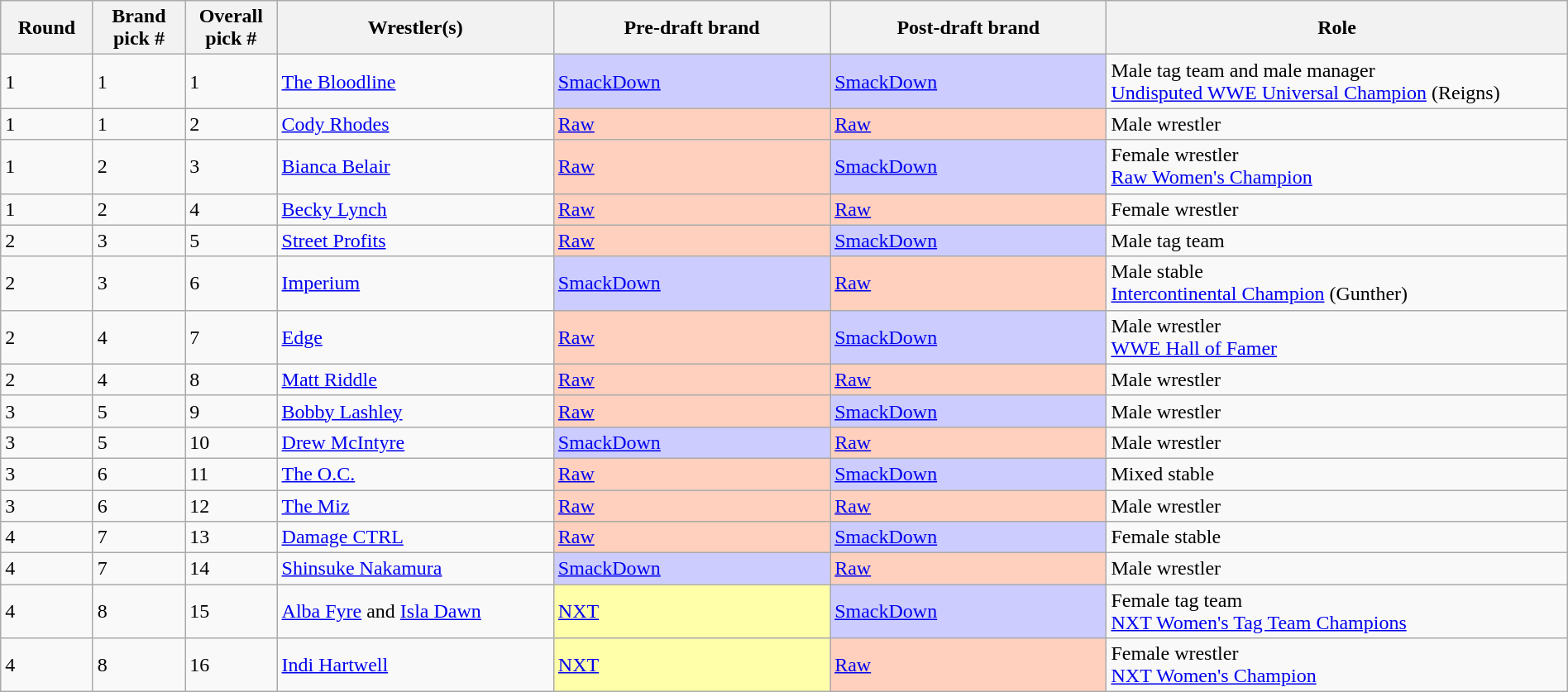<table class="wikitable sortable" style="width: 100%">
<tr>
<th width="5%">Round</th>
<th width="5%">Brand pick #</th>
<th width="5%">Overall pick #</th>
<th width="15%">Wrestler(s)</th>
<th width="15%">Pre-draft brand</th>
<th width="15%">Post-draft brand</th>
<th width="25%">Role</th>
</tr>
<tr>
<td>1</td>
<td>1</td>
<td>1</td>
<td><a href='#'>The Bloodline</a><br></td>
<td style="background:#ccf;"><a href='#'>SmackDown</a></td>
<td style="background:#ccf;"><a href='#'>SmackDown</a></td>
<td>Male tag team and male manager<br><a href='#'>Undisputed WWE Universal Champion</a> (Reigns)</td>
</tr>
<tr>
<td>1</td>
<td>1</td>
<td>2</td>
<td><a href='#'>Cody Rhodes</a></td>
<td style="background:#ffd0bd"><a href='#'>Raw</a></td>
<td style="background:#ffd0bd"><a href='#'>Raw</a></td>
<td>Male wrestler</td>
</tr>
<tr>
<td>1</td>
<td>2</td>
<td>3</td>
<td><a href='#'>Bianca Belair</a></td>
<td style="background:#ffd0bd"><a href='#'>Raw</a></td>
<td style="background:#ccf;"><a href='#'>SmackDown</a></td>
<td>Female wrestler<br><a href='#'>Raw Women's Champion</a></td>
</tr>
<tr>
<td>1</td>
<td>2</td>
<td>4</td>
<td><a href='#'>Becky Lynch</a></td>
<td style="background:#ffd0bd"><a href='#'>Raw</a></td>
<td style="background:#ffd0bd"><a href='#'>Raw</a></td>
<td>Female wrestler</td>
</tr>
<tr>
<td>2</td>
<td>3</td>
<td>5</td>
<td><a href='#'>Street Profits</a><br></td>
<td style="background:#ffd0bd"><a href='#'>Raw</a></td>
<td style="background:#ccf;"><a href='#'>SmackDown</a></td>
<td>Male tag team</td>
</tr>
<tr>
<td>2</td>
<td>3</td>
<td>6</td>
<td><a href='#'>Imperium</a><br></td>
<td style="background:#ccf;"><a href='#'>SmackDown</a></td>
<td style="background:#ffd0bd"><a href='#'>Raw</a></td>
<td>Male stable<br><a href='#'>Intercontinental Champion</a> (Gunther)</td>
</tr>
<tr>
<td>2</td>
<td>4</td>
<td>7</td>
<td><a href='#'>Edge</a></td>
<td style="background:#ffd0bd"><a href='#'>Raw</a></td>
<td style="background:#ccf;"><a href='#'>SmackDown</a></td>
<td>Male wrestler<br><a href='#'>WWE Hall of Famer</a></td>
</tr>
<tr>
<td>2</td>
<td>4</td>
<td>8</td>
<td><a href='#'>Matt Riddle</a></td>
<td style="background:#ffd0bd"><a href='#'>Raw</a></td>
<td style="background:#ffd0bd"><a href='#'>Raw</a></td>
<td>Male wrestler</td>
</tr>
<tr>
<td>3</td>
<td>5</td>
<td>9</td>
<td><a href='#'>Bobby Lashley</a></td>
<td style="background:#ffd0bd"><a href='#'>Raw</a></td>
<td style="background:#ccf;"><a href='#'>SmackDown</a></td>
<td>Male wrestler</td>
</tr>
<tr>
<td>3</td>
<td>5</td>
<td>10</td>
<td><a href='#'>Drew McIntyre</a></td>
<td style="background:#ccf;"><a href='#'>SmackDown</a></td>
<td style="background:#ffd0bd"><a href='#'>Raw</a></td>
<td>Male wrestler</td>
</tr>
<tr>
<td>3</td>
<td>6</td>
<td>11</td>
<td><a href='#'>The O.C.</a><br></td>
<td style="background:#ffd0bd"><a href='#'>Raw</a></td>
<td style="background:#ccf;"><a href='#'>SmackDown</a></td>
<td>Mixed stable</td>
</tr>
<tr>
<td>3</td>
<td>6</td>
<td>12</td>
<td><a href='#'>The Miz</a></td>
<td style="background:#ffd0bd"><a href='#'>Raw</a></td>
<td style="background:#ffd0bd"><a href='#'>Raw</a></td>
<td>Male wrestler</td>
</tr>
<tr>
<td>4</td>
<td>7</td>
<td>13</td>
<td><a href='#'>Damage CTRL</a><br></td>
<td style="background:#ffd0bd"><a href='#'>Raw</a></td>
<td style="background:#ccf;"><a href='#'>SmackDown</a></td>
<td>Female stable</td>
</tr>
<tr>
<td>4</td>
<td>7</td>
<td>14</td>
<td><a href='#'>Shinsuke Nakamura</a></td>
<td style="background:#ccf;"><a href='#'>SmackDown</a></td>
<td style="background:#ffd0bd"><a href='#'>Raw</a></td>
<td>Male wrestler</td>
</tr>
<tr>
<td>4</td>
<td>8</td>
<td>15</td>
<td><a href='#'>Alba Fyre</a> and <a href='#'>Isla Dawn</a></td>
<td style="background:#ffa;"><a href='#'>NXT</a></td>
<td style="background:#ccf;"><a href='#'>SmackDown</a></td>
<td>Female tag team<br><a href='#'>NXT Women's Tag Team Champions</a></td>
</tr>
<tr>
<td>4</td>
<td>8</td>
<td>16</td>
<td><a href='#'>Indi Hartwell</a></td>
<td style="background:#ffa;"><a href='#'>NXT</a></td>
<td style="background:#ffd0bd"><a href='#'>Raw</a></td>
<td>Female wrestler<br><a href='#'>NXT Women's Champion</a></td>
</tr>
</table>
